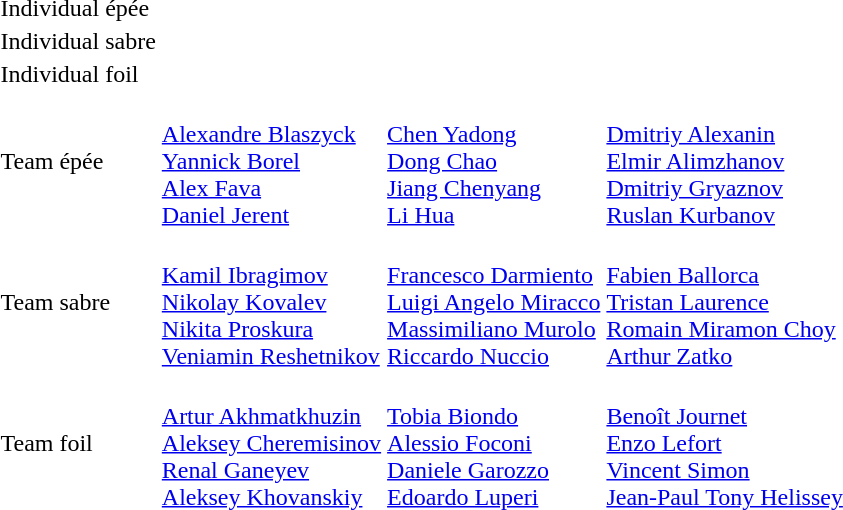<table>
<tr>
<td rowspan=2>Individual épée<br></td>
<td rowspan=2></td>
<td rowspan=2></td>
<td></td>
</tr>
<tr>
<td></td>
</tr>
<tr>
<td rowspan=2>Individual sabre<br></td>
<td rowspan=2></td>
<td rowspan=2></td>
<td></td>
</tr>
<tr>
<td></td>
</tr>
<tr>
<td rowspan=2>Individual foil<br></td>
<td rowspan=2></td>
<td rowspan=2></td>
<td></td>
</tr>
<tr>
<td></td>
</tr>
<tr>
<td>Team épée<br></td>
<td><br><a href='#'>Alexandre Blaszyck</a><br><a href='#'>Yannick Borel</a><br><a href='#'>Alex Fava</a><br><a href='#'>Daniel Jerent</a></td>
<td><br><a href='#'>Chen Yadong</a><br><a href='#'>Dong Chao</a><br><a href='#'>Jiang Chenyang</a><br><a href='#'>Li Hua</a></td>
<td><br><a href='#'>Dmitriy Alexanin</a><br><a href='#'>Elmir Alimzhanov</a><br><a href='#'>Dmitriy Gryaznov</a><br><a href='#'>Ruslan Kurbanov</a></td>
</tr>
<tr>
<td>Team sabre<br></td>
<td><br><a href='#'>Kamil Ibragimov</a><br><a href='#'>Nikolay Kovalev</a><br><a href='#'>Nikita Proskura</a><br><a href='#'>Veniamin Reshetnikov</a></td>
<td><br><a href='#'>Francesco Darmiento</a><br><a href='#'>Luigi Angelo Miracco</a><br><a href='#'>Massimiliano Murolo</a><br><a href='#'>Riccardo Nuccio</a></td>
<td><br><a href='#'>Fabien Ballorca</a><br><a href='#'>Tristan Laurence</a><br><a href='#'>Romain Miramon Choy</a><br><a href='#'>Arthur Zatko</a></td>
</tr>
<tr>
<td>Team foil<br></td>
<td><br><a href='#'>Artur Akhmatkhuzin</a><br><a href='#'>Aleksey Cheremisinov</a><br><a href='#'>Renal Ganeyev</a><br><a href='#'>Aleksey Khovanskiy</a></td>
<td><br><a href='#'>Tobia Biondo</a><br><a href='#'>Alessio Foconi</a><br><a href='#'>Daniele Garozzo</a><br><a href='#'>Edoardo Luperi</a></td>
<td><br><a href='#'>Benoît Journet</a><br><a href='#'>Enzo Lefort</a><br><a href='#'>Vincent Simon</a><br><a href='#'>Jean-Paul Tony Helissey</a></td>
</tr>
</table>
